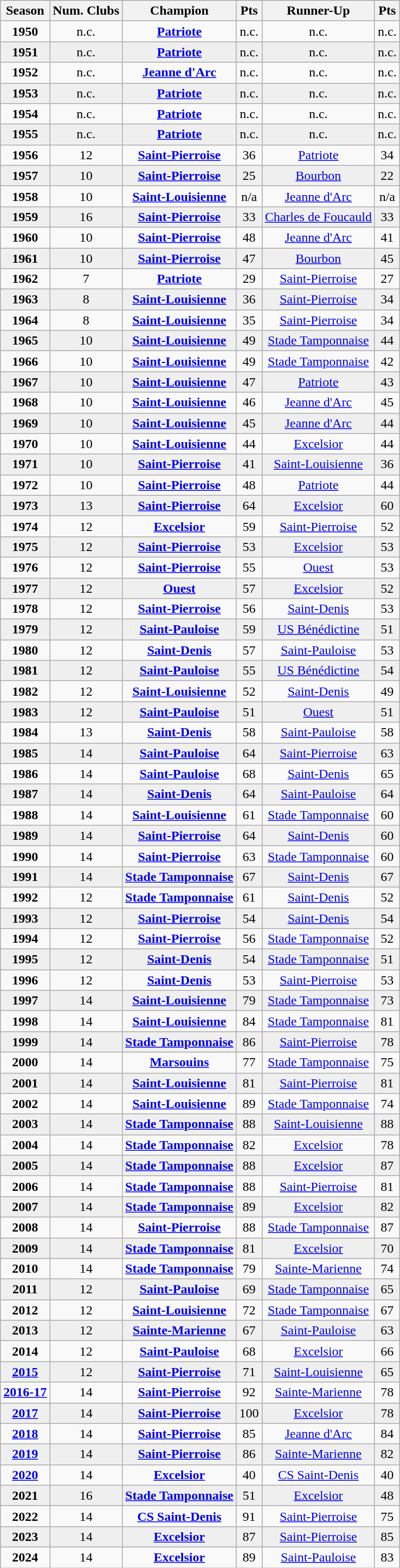<table class="wikitable">
<tr>
<th>Season</th>
<th>Num. Clubs</th>
<th>Champion</th>
<th>Pts</th>
<th>Runner-Up</th>
<th>Pts</th>
</tr>
<tr align="center">
<td><strong>1950</strong></td>
<td>n.c.</td>
<td><strong><a href='#'>Patriote</a></strong></td>
<td>n.c.</td>
<td>n.c.</td>
<td>n.c.</td>
</tr>
<tr bgcolor="#efefef" align="center">
<td><strong>1951</strong></td>
<td>n.c.</td>
<td><strong><a href='#'>Patriote</a></strong></td>
<td>n.c.</td>
<td>n.c.</td>
<td>n.c.</td>
</tr>
<tr align="center">
<td><strong>1952</strong></td>
<td>n.c.</td>
<td><strong><a href='#'>Jeanne d'Arc</a></strong></td>
<td>n.c.</td>
<td>n.c.</td>
<td>n.c.</td>
</tr>
<tr bgcolor="#efefef" align="center">
<td><strong>1953</strong></td>
<td>n.c.</td>
<td><strong><a href='#'>Patriote</a></strong></td>
<td>n.c.</td>
<td>n.c.</td>
<td>n.c.</td>
</tr>
<tr align="center">
<td><strong>1954</strong></td>
<td>n.c.</td>
<td><strong><a href='#'>Patriote</a></strong></td>
<td>n.c.</td>
<td>n.c.</td>
<td>n.c.</td>
</tr>
<tr bgcolor="#efefef" align="center">
<td><strong>1955</strong></td>
<td>n.c.</td>
<td><strong><a href='#'>Patriote</a></strong></td>
<td>n.c.</td>
<td>n.c.</td>
<td>n.c.</td>
</tr>
<tr align="center">
<td><strong>1956</strong></td>
<td>12</td>
<td><strong><a href='#'>Saint-Pierroise</a></strong></td>
<td>36</td>
<td><a href='#'>Patriote</a></td>
<td>34</td>
</tr>
<tr bgcolor="#efefef" align="center">
<td><strong>1957</strong></td>
<td>10</td>
<td><strong><a href='#'>Saint-Pierroise</a></strong></td>
<td>25</td>
<td><a href='#'>Bourbon</a></td>
<td>22</td>
</tr>
<tr align="center">
<td><strong>1958</strong></td>
<td>10</td>
<td><strong><a href='#'>Saint-Louisienne</a></strong></td>
<td>n/a</td>
<td><a href='#'>Jeanne d'Arc</a></td>
<td>n/a</td>
</tr>
<tr bgcolor="#efefef" align="center">
<td><strong>1959</strong></td>
<td>16</td>
<td><strong><a href='#'>Saint-Pierroise</a></strong></td>
<td>33</td>
<td><a href='#'>Charles de Foucauld</a></td>
<td>33</td>
</tr>
<tr align="center">
<td><strong>1960</strong></td>
<td>10</td>
<td><strong><a href='#'>Saint-Pierroise</a></strong></td>
<td>48</td>
<td><a href='#'>Jeanne d'Arc</a></td>
<td>41</td>
</tr>
<tr bgcolor="#efefef" align="center">
<td><strong>1961</strong></td>
<td>10</td>
<td><strong><a href='#'>Saint-Pierroise</a></strong></td>
<td>47</td>
<td><a href='#'>Bourbon</a></td>
<td>45</td>
</tr>
<tr align="center">
<td><strong>1962</strong></td>
<td>7</td>
<td><strong><a href='#'>Patriote</a></strong></td>
<td>29</td>
<td><a href='#'>Saint-Pierroise</a></td>
<td>27</td>
</tr>
<tr bgcolor="#efefef" align="center">
<td><strong>1963</strong></td>
<td>8</td>
<td><strong><a href='#'>Saint-Louisienne</a></strong></td>
<td>36</td>
<td><a href='#'>Saint-Pierroise</a></td>
<td>34</td>
</tr>
<tr align="center">
<td><strong>1964</strong></td>
<td>8</td>
<td><strong><a href='#'>Saint-Louisienne</a></strong></td>
<td>35</td>
<td><a href='#'>Saint-Pierroise</a></td>
<td>34</td>
</tr>
<tr bgcolor="#efefef" align="center">
<td><strong>1965</strong></td>
<td>10</td>
<td><strong><a href='#'>Saint-Louisienne</a></strong></td>
<td>49</td>
<td><a href='#'>Stade Tamponnaise</a></td>
<td>44</td>
</tr>
<tr align="center">
<td><strong>1966</strong></td>
<td>10</td>
<td><strong><a href='#'>Saint-Louisienne</a></strong></td>
<td>49</td>
<td><a href='#'>Stade Tamponnaise</a></td>
<td>42</td>
</tr>
<tr bgcolor="#efefef" align="center">
<td><strong>1967</strong></td>
<td>10</td>
<td><strong><a href='#'>Saint-Louisienne</a></strong></td>
<td>47</td>
<td><a href='#'>Patriote</a></td>
<td>43</td>
</tr>
<tr align="center">
<td><strong>1968</strong></td>
<td>10</td>
<td><strong><a href='#'>Saint-Louisienne</a></strong></td>
<td>46</td>
<td><a href='#'>Jeanne d'Arc</a></td>
<td>45</td>
</tr>
<tr bgcolor="#efefef" align="center">
<td><strong>1969</strong></td>
<td>10</td>
<td><strong><a href='#'>Saint-Louisienne</a></strong></td>
<td>45</td>
<td><a href='#'>Jeanne d'Arc</a></td>
<td>44</td>
</tr>
<tr align="center">
<td><strong>1970</strong></td>
<td>10</td>
<td><strong><a href='#'>Saint-Louisienne</a></strong></td>
<td>44</td>
<td><a href='#'>Excelsior</a></td>
<td>44</td>
</tr>
<tr bgcolor="#efefef" align="center">
<td><strong>1971</strong></td>
<td>10</td>
<td><strong><a href='#'>Saint-Pierroise</a></strong></td>
<td>41</td>
<td><a href='#'>Saint-Louisienne</a></td>
<td>36</td>
</tr>
<tr align="center">
<td><strong>1972</strong></td>
<td>10</td>
<td><strong><a href='#'>Saint-Pierroise</a></strong></td>
<td>48</td>
<td><a href='#'>Patriote</a></td>
<td>44</td>
</tr>
<tr bgcolor="#efefef" align="center">
<td><strong>1973</strong></td>
<td>13</td>
<td><strong><a href='#'>Saint-Pierroise</a></strong></td>
<td>64</td>
<td><a href='#'>Excelsior</a></td>
<td>60</td>
</tr>
<tr align="center">
<td><strong>1974</strong></td>
<td>12</td>
<td><strong><a href='#'>Excelsior</a></strong></td>
<td>59</td>
<td><a href='#'>Saint-Pierroise</a></td>
<td>52</td>
</tr>
<tr bgcolor="#efefef" align="center">
<td><strong>1975</strong></td>
<td>12</td>
<td><strong><a href='#'>Saint-Pierroise</a></strong></td>
<td>53</td>
<td><a href='#'>Excelsior</a></td>
<td>53</td>
</tr>
<tr align="center">
<td><strong>1976</strong></td>
<td>12</td>
<td><strong><a href='#'>Saint-Pierroise</a></strong></td>
<td>55</td>
<td><a href='#'>Ouest</a></td>
<td>53</td>
</tr>
<tr bgcolor="#efefef" align="center">
<td><strong>1977</strong></td>
<td>12</td>
<td><strong><a href='#'>Ouest</a></strong></td>
<td>57</td>
<td><a href='#'>Excelsior</a></td>
<td>52</td>
</tr>
<tr align="center">
<td><strong>1978</strong></td>
<td>12</td>
<td><strong><a href='#'>Saint-Pierroise</a></strong></td>
<td>56</td>
<td><a href='#'>Saint-Denis</a></td>
<td>53</td>
</tr>
<tr bgcolor="#efefef" align="center">
<td><strong>1979</strong></td>
<td>12</td>
<td><strong><a href='#'>Saint-Pauloise</a></strong></td>
<td>59</td>
<td><a href='#'>US Bénédictine</a></td>
<td>51</td>
</tr>
<tr align="center">
<td><strong>1980</strong></td>
<td>12</td>
<td><strong><a href='#'>Saint-Denis</a></strong></td>
<td>57</td>
<td><a href='#'>Saint-Pauloise</a></td>
<td>53</td>
</tr>
<tr bgcolor="#efefef" align="center">
<td><strong>1981</strong></td>
<td>12</td>
<td><strong><a href='#'>Saint-Pauloise</a></strong></td>
<td>55</td>
<td><a href='#'>US Bénédictine</a></td>
<td>54</td>
</tr>
<tr align="center">
<td><strong>1982</strong></td>
<td>12</td>
<td><strong><a href='#'>Saint-Louisienne</a></strong></td>
<td>52</td>
<td><a href='#'>Saint-Denis</a></td>
<td>49</td>
</tr>
<tr bgcolor="#efefef" align="center">
<td><strong>1983</strong></td>
<td>12</td>
<td><strong><a href='#'>Saint-Pauloise</a></strong></td>
<td>51</td>
<td><a href='#'>Ouest</a></td>
<td>51</td>
</tr>
<tr align="center">
<td><strong>1984</strong></td>
<td>13</td>
<td><strong><a href='#'>Saint-Denis</a></strong></td>
<td>58</td>
<td><a href='#'>Saint-Pauloise</a></td>
<td>58</td>
</tr>
<tr bgcolor="#efefef" align="center">
<td><strong>1985</strong></td>
<td>14</td>
<td><strong><a href='#'>Saint-Pauloise</a></strong></td>
<td>64</td>
<td><a href='#'>Saint-Pierroise</a></td>
<td>63</td>
</tr>
<tr align="center">
<td><strong>1986</strong></td>
<td>14</td>
<td><strong><a href='#'>Saint-Pauloise</a></strong></td>
<td>68</td>
<td><a href='#'>Saint-Denis</a></td>
<td>65</td>
</tr>
<tr bgcolor="#efefef" align="center">
<td><strong>1987</strong></td>
<td>14</td>
<td><strong><a href='#'>Saint-Denis</a></strong></td>
<td>64</td>
<td><a href='#'>Saint-Pauloise</a></td>
<td>64</td>
</tr>
<tr align="center">
<td><strong>1988</strong></td>
<td>14</td>
<td><strong><a href='#'>Saint-Louisienne</a></strong></td>
<td>61</td>
<td><a href='#'>Stade Tamponnaise</a></td>
<td>60</td>
</tr>
<tr bgcolor="#efefef" align="center">
<td><strong>1989</strong></td>
<td>14</td>
<td><strong><a href='#'>Saint-Pierroise</a></strong></td>
<td>64</td>
<td><a href='#'>Saint-Denis</a></td>
<td>60</td>
</tr>
<tr align="center">
<td><strong>1990</strong></td>
<td>14</td>
<td><strong><a href='#'>Saint-Pierroise</a></strong></td>
<td>63</td>
<td><a href='#'>Stade Tamponnaise</a></td>
<td>60</td>
</tr>
<tr bgcolor="#efefef" align="center">
<td><strong>1991</strong></td>
<td>14</td>
<td><strong><a href='#'>Stade Tamponnaise</a></strong></td>
<td>67</td>
<td><a href='#'>Saint-Denis</a></td>
<td>67</td>
</tr>
<tr align="center">
<td><strong>1992</strong></td>
<td>12</td>
<td><strong><a href='#'>Stade Tamponnaise</a></strong></td>
<td>61</td>
<td><a href='#'>Saint-Denis</a></td>
<td>52</td>
</tr>
<tr bgcolor="#efefef" align="center">
<td><strong>1993</strong></td>
<td>12</td>
<td><strong><a href='#'>Saint-Pierroise</a></strong></td>
<td>54</td>
<td><a href='#'>Saint-Denis</a></td>
<td>54</td>
</tr>
<tr align="center">
<td><strong>1994</strong></td>
<td>12</td>
<td><strong><a href='#'>Saint-Pierroise</a></strong></td>
<td>56</td>
<td><a href='#'>Stade Tamponnaise</a></td>
<td>52</td>
</tr>
<tr bgcolor="#efefef" align="center">
<td><strong>1995</strong></td>
<td>12</td>
<td><strong><a href='#'>Saint-Denis</a></strong></td>
<td>54</td>
<td><a href='#'>Stade Tamponnaise</a></td>
<td>51</td>
</tr>
<tr align="center">
<td><strong>1996</strong></td>
<td>12</td>
<td><strong><a href='#'>Saint-Denis</a></strong></td>
<td>53</td>
<td><a href='#'>Saint-Pierroise</a></td>
<td>53</td>
</tr>
<tr bgcolor="#efefef" align="center">
<td><strong>1997</strong></td>
<td>14</td>
<td><strong><a href='#'>Saint-Louisienne</a></strong></td>
<td>79</td>
<td><a href='#'>Stade Tamponnaise</a></td>
<td>73</td>
</tr>
<tr align="center">
<td><strong>1998</strong></td>
<td>14</td>
<td><strong><a href='#'>Saint-Louisienne</a></strong></td>
<td>84</td>
<td><a href='#'>Stade Tamponnaise</a></td>
<td>81</td>
</tr>
<tr bgcolor="#efefef" align="center">
<td><strong>1999</strong></td>
<td>14</td>
<td><strong><a href='#'>Stade Tamponnaise</a></strong></td>
<td>86</td>
<td><a href='#'>Saint-Pierroise</a></td>
<td>78</td>
</tr>
<tr align="center">
<td><strong>2000</strong></td>
<td>14</td>
<td><strong><a href='#'>Marsouins</a></strong></td>
<td>77</td>
<td><a href='#'>Stade Tamponnaise</a></td>
<td>75</td>
</tr>
<tr bgcolor="#efefef" align="center">
<td><strong>2001</strong></td>
<td>14</td>
<td><strong><a href='#'>Saint-Louisienne</a></strong></td>
<td>81</td>
<td><a href='#'>Saint-Pierroise</a></td>
<td>81</td>
</tr>
<tr align="center">
<td><strong>2002</strong></td>
<td>14</td>
<td><strong><a href='#'>Saint-Louisienne</a></strong></td>
<td>89</td>
<td><a href='#'>Stade Tamponnaise</a></td>
<td>74</td>
</tr>
<tr bgcolor="#efefef" align="center">
<td><strong>2003</strong></td>
<td>14</td>
<td><strong><a href='#'>Stade Tamponnaise</a></strong></td>
<td>88</td>
<td><a href='#'>Saint-Louisienne</a></td>
<td>88</td>
</tr>
<tr align="center">
<td><strong>2004</strong></td>
<td>14</td>
<td><strong><a href='#'>Stade Tamponnaise</a></strong></td>
<td>82</td>
<td><a href='#'>Excelsior</a></td>
<td>78</td>
</tr>
<tr bgcolor="#efefef" align="center">
<td><strong>2005</strong></td>
<td>14</td>
<td><strong><a href='#'>Stade Tamponnaise</a></strong></td>
<td>88</td>
<td><a href='#'>Excelsior</a></td>
<td>87</td>
</tr>
<tr align="center">
<td><strong>2006</strong></td>
<td>14</td>
<td><strong><a href='#'>Stade Tamponnaise</a></strong></td>
<td>88</td>
<td><a href='#'>Saint-Pierroise</a></td>
<td>81</td>
</tr>
<tr bgcolor="#efefef" align="center">
<td><strong>2007</strong></td>
<td>14</td>
<td><strong><a href='#'>Stade Tamponnaise</a></strong></td>
<td>89</td>
<td><a href='#'>Excelsior</a></td>
<td>82</td>
</tr>
<tr align="center">
<td><strong>2008</strong></td>
<td>14</td>
<td><strong><a href='#'>Saint-Pierroise</a></strong></td>
<td>88</td>
<td><a href='#'>Stade Tamponnaise</a></td>
<td>87</td>
</tr>
<tr bgcolor="#efefef" align="center">
<td><strong>2009</strong></td>
<td>14</td>
<td><strong><a href='#'>Stade Tamponnaise</a></strong></td>
<td>81</td>
<td><a href='#'>Excelsior</a></td>
<td>70</td>
</tr>
<tr align="center">
<td><strong>2010</strong></td>
<td>14</td>
<td><strong><a href='#'>Stade Tamponnaise</a></strong></td>
<td>79</td>
<td><a href='#'>Sainte-Marienne</a></td>
<td>74</td>
</tr>
<tr bgcolor="#efefef" align="center">
<td><strong>2011</strong></td>
<td>12</td>
<td><strong><a href='#'>Saint-Pauloise</a></strong></td>
<td>69</td>
<td><a href='#'>Stade Tamponnaise</a></td>
<td>65</td>
</tr>
<tr align="center">
<td><strong>2012</strong></td>
<td>12</td>
<td><strong><a href='#'>Saint-Louisienne</a></strong></td>
<td>72</td>
<td><a href='#'>Stade Tamponnaise</a></td>
<td>67</td>
</tr>
<tr bgcolor="#efefef" align="center">
<td><strong>2013</strong></td>
<td>12</td>
<td><strong><a href='#'>Sainte-Marienne</a></strong></td>
<td>67</td>
<td><a href='#'>Saint-Pauloise</a></td>
<td>63</td>
</tr>
<tr align="center">
<td><strong>2014</strong></td>
<td>12</td>
<td><strong><a href='#'>Saint-Pauloise</a></strong></td>
<td>68</td>
<td><a href='#'>Excelsior</a></td>
<td>66</td>
</tr>
<tr bgcolor="#efefef" align="center">
<td><strong><a href='#'>2015</a></strong></td>
<td>12</td>
<td><strong><a href='#'>Saint-Pierroise</a></strong></td>
<td>71</td>
<td><a href='#'>Saint-Louisienne</a></td>
<td>65</td>
</tr>
<tr align="center">
<td><strong><a href='#'>2016-17</a></strong></td>
<td>14</td>
<td><strong><a href='#'>Saint-Pierroise</a></strong></td>
<td>92</td>
<td><a href='#'>Sainte-Marienne</a></td>
<td>78</td>
</tr>
<tr bgcolor="#efefef" align="center">
<td><strong><a href='#'>2017</a></strong></td>
<td>14</td>
<td><strong><a href='#'>Saint-Pierroise</a></strong></td>
<td>100</td>
<td><a href='#'>Excelsior</a></td>
<td>78</td>
</tr>
<tr align="center">
<td><strong><a href='#'>2018</a></strong></td>
<td>14</td>
<td><strong><a href='#'>Saint-Pierroise</a></strong></td>
<td>85</td>
<td><a href='#'>Jeanne d'Arc</a></td>
<td>84</td>
</tr>
<tr bgcolor="#efefef" align="center">
<td><strong><a href='#'>2019</a></strong></td>
<td>14</td>
<td><strong><a href='#'>Saint-Pierroise</a></strong></td>
<td>86</td>
<td><a href='#'>Sainte-Marienne</a></td>
<td>82</td>
</tr>
<tr align="center">
<td><strong><a href='#'>2020</a></strong></td>
<td>14</td>
<td><strong><a href='#'>Excelsior</a></strong></td>
<td>40</td>
<td><a href='#'>CS Saint-Denis</a></td>
<td>40</td>
</tr>
<tr bgcolor="#efefef" align="center">
<td><strong>2021</strong></td>
<td>16</td>
<td><strong><a href='#'>Stade Tamponnaise</a></strong></td>
<td>51</td>
<td><a href='#'>Excelsior</a></td>
<td>48</td>
</tr>
<tr align="center">
<td><strong>2022</strong></td>
<td>14</td>
<td><strong><a href='#'>CS Saint-Denis</a></strong></td>
<td>91</td>
<td><a href='#'>Saint-Pierroise</a></td>
<td>75</td>
</tr>
<tr bgcolor="#efefef" align="center">
<td><strong>2023</strong></td>
<td>14</td>
<td><strong><a href='#'>Excelsior</a></strong></td>
<td>87</td>
<td><a href='#'>Saint-Pierroise</a></td>
<td>85</td>
</tr>
<tr align="center">
<td><strong>2024</strong></td>
<td>14</td>
<td><strong><a href='#'>Excelsior</a></strong></td>
<td>89</td>
<td><a href='#'>Saint-Pauloise</a></td>
<td>83</td>
</tr>
</table>
